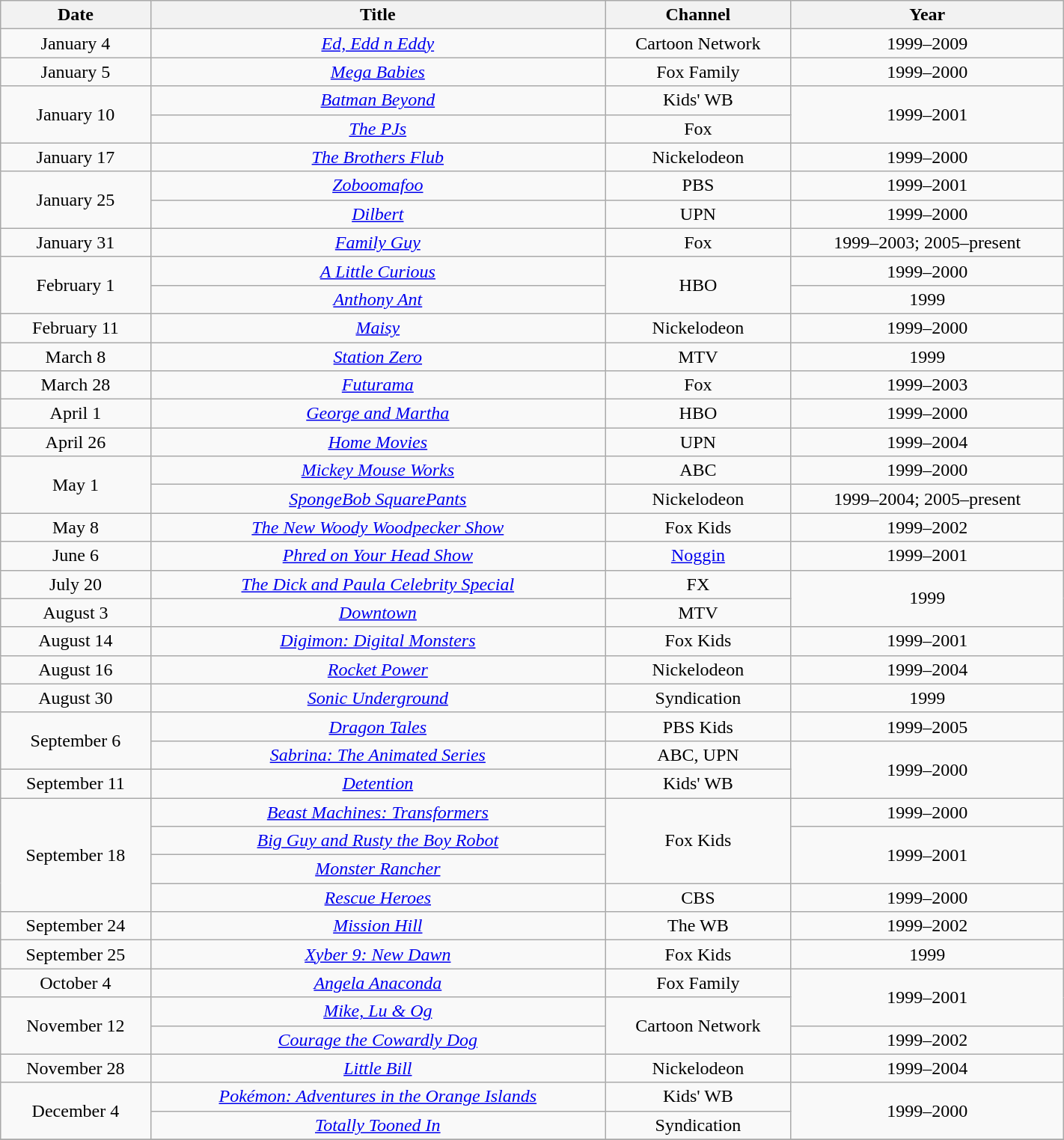<table class="wikitable sortable" style="text-align: center" width="75%">
<tr>
<th scope="col">Date</th>
<th scope="col">Title</th>
<th scope="col">Channel</th>
<th scope="col">Year</th>
</tr>
<tr>
<td>January 4</td>
<td><em><a href='#'>Ed, Edd n Eddy</a></em></td>
<td>Cartoon Network</td>
<td>1999–2009</td>
</tr>
<tr>
<td>January 5</td>
<td><em><a href='#'>Mega Babies</a></em></td>
<td>Fox Family</td>
<td>1999–2000</td>
</tr>
<tr>
<td rowspan=2>January 10</td>
<td><em><a href='#'>Batman Beyond</a></em></td>
<td>Kids' WB</td>
<td rowspan=2>1999–2001</td>
</tr>
<tr>
<td><em><a href='#'>The PJs</a></em></td>
<td>Fox</td>
</tr>
<tr>
<td>January 17</td>
<td><em><a href='#'>The Brothers Flub</a></em></td>
<td>Nickelodeon</td>
<td>1999–2000</td>
</tr>
<tr>
<td rowspan=2>January 25</td>
<td><em><a href='#'>Zoboomafoo</a></em></td>
<td>PBS</td>
<td>1999–2001</td>
</tr>
<tr>
<td><em><a href='#'>Dilbert</a></em></td>
<td>UPN</td>
<td>1999–2000</td>
</tr>
<tr>
<td>January 31</td>
<td><em><a href='#'>Family Guy</a></em></td>
<td>Fox</td>
<td>1999–2003; 2005–present</td>
</tr>
<tr>
<td rowspan=2>February 1</td>
<td><em><a href='#'>A Little Curious</a></em></td>
<td rowspan=2>HBO</td>
<td>1999–2000</td>
</tr>
<tr>
<td><em><a href='#'>Anthony Ant</a></em></td>
<td>1999</td>
</tr>
<tr>
<td>February 11</td>
<td><em><a href='#'>Maisy</a></em></td>
<td>Nickelodeon</td>
<td>1999–2000</td>
</tr>
<tr>
<td>March 8</td>
<td><em><a href='#'>Station Zero</a></em></td>
<td>MTV</td>
<td>1999</td>
</tr>
<tr>
<td>March 28</td>
<td><em><a href='#'>Futurama</a></em></td>
<td>Fox</td>
<td>1999–2003</td>
</tr>
<tr>
<td>April 1</td>
<td><em><a href='#'>George and Martha</a></em></td>
<td>HBO</td>
<td>1999–2000</td>
</tr>
<tr>
<td>April 26</td>
<td><em><a href='#'>Home Movies</a></em></td>
<td>UPN</td>
<td>1999–2004</td>
</tr>
<tr>
<td rowspan=2>May 1</td>
<td><em><a href='#'>Mickey Mouse Works</a></em></td>
<td>ABC</td>
<td>1999–2000</td>
</tr>
<tr>
<td><em><a href='#'>SpongeBob SquarePants</a></em></td>
<td>Nickelodeon</td>
<td>1999–2004; 2005–present</td>
</tr>
<tr>
<td>May 8</td>
<td><em><a href='#'>The New Woody Woodpecker Show</a></em></td>
<td>Fox Kids</td>
<td>1999–2002</td>
</tr>
<tr>
<td>June 6</td>
<td><em><a href='#'>Phred on Your Head Show</a></em></td>
<td><a href='#'>Noggin</a></td>
<td>1999–2001</td>
</tr>
<tr>
<td>July 20</td>
<td><em><a href='#'>The Dick and Paula Celebrity Special</a></em></td>
<td>FX</td>
<td rowspan=2>1999</td>
</tr>
<tr>
<td>August 3</td>
<td><em><a href='#'>Downtown</a></em></td>
<td>MTV</td>
</tr>
<tr>
<td>August 14</td>
<td><em><a href='#'>Digimon: Digital Monsters</a></em></td>
<td>Fox Kids</td>
<td>1999–2001</td>
</tr>
<tr>
<td>August 16</td>
<td><em><a href='#'>Rocket Power</a></em></td>
<td>Nickelodeon</td>
<td>1999–2004</td>
</tr>
<tr>
<td>August 30</td>
<td><em><a href='#'>Sonic Underground</a></em></td>
<td>Syndication</td>
<td>1999</td>
</tr>
<tr>
<td rowspan=2>September 6</td>
<td><em><a href='#'>Dragon Tales</a></em></td>
<td>PBS Kids</td>
<td>1999–2005</td>
</tr>
<tr>
<td><em><a href='#'>Sabrina: The Animated Series</a></em></td>
<td>ABC, UPN</td>
<td rowspan=2>1999–2000</td>
</tr>
<tr>
<td>September 11</td>
<td><em><a href='#'>Detention</a></em></td>
<td>Kids' WB</td>
</tr>
<tr>
<td rowspan=4>September 18</td>
<td><em><a href='#'>Beast Machines: Transformers</a></em></td>
<td rowspan=3>Fox Kids</td>
<td>1999–2000</td>
</tr>
<tr>
<td><em><a href='#'>Big Guy and Rusty the Boy Robot</a></em></td>
<td rowspan=2>1999–2001</td>
</tr>
<tr>
<td><em><a href='#'>Monster Rancher</a></em></td>
</tr>
<tr>
<td><em><a href='#'>Rescue Heroes</a></em></td>
<td>CBS</td>
<td>1999–2000</td>
</tr>
<tr>
<td>September 24</td>
<td><em><a href='#'>Mission Hill</a></em></td>
<td>The WB</td>
<td>1999–2002</td>
</tr>
<tr>
<td>September 25</td>
<td><em><a href='#'>Xyber 9: New Dawn</a></em></td>
<td>Fox Kids</td>
<td>1999</td>
</tr>
<tr>
<td>October 4</td>
<td><em><a href='#'>Angela Anaconda</a></em></td>
<td>Fox Family</td>
<td rowspan=2>1999–2001</td>
</tr>
<tr>
<td rowspan=2>November 12</td>
<td><em><a href='#'>Mike, Lu & Og</a></em></td>
<td rowspan=2>Cartoon Network</td>
</tr>
<tr>
<td><em><a href='#'>Courage the Cowardly Dog</a></em></td>
<td>1999–2002</td>
</tr>
<tr>
<td>November 28</td>
<td><em><a href='#'>Little Bill</a></em></td>
<td>Nickelodeon</td>
<td>1999–2004</td>
</tr>
<tr>
<td rowspan=2>December 4</td>
<td><em><a href='#'>Pokémon: Adventures in the Orange Islands</a></em></td>
<td>Kids' WB</td>
<td rowspan=2>1999–2000</td>
</tr>
<tr>
<td><em><a href='#'>Totally Tooned In</a></em></td>
<td>Syndication</td>
</tr>
<tr>
</tr>
</table>
